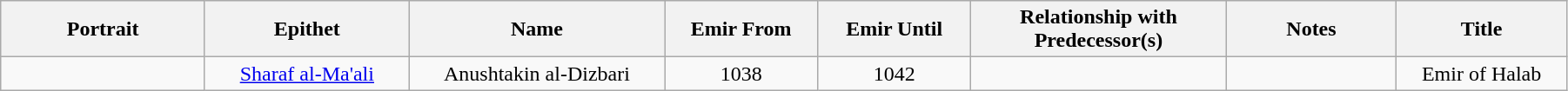<table width=95% class="wikitable">
<tr>
<th width=12%>Portrait</th>
<th width=12%>Epithet</th>
<th width=15%>Name</th>
<th width=9%>Emir From</th>
<th width=9%>Emir Until</th>
<th width=15%>Relationship with Predecessor(s)</th>
<th width=10%>Notes</th>
<th width=10%>Title</th>
</tr>
<tr>
<td align="center"></td>
<td align="center"><a href='#'>Sharaf al-Ma'ali</a></td>
<td align="center">Anushtakin al-Dizbari</td>
<td align="center">1038</td>
<td align="center">1042</td>
<td></td>
<td></td>
<td align="center">Emir of Halab</td>
</tr>
</table>
